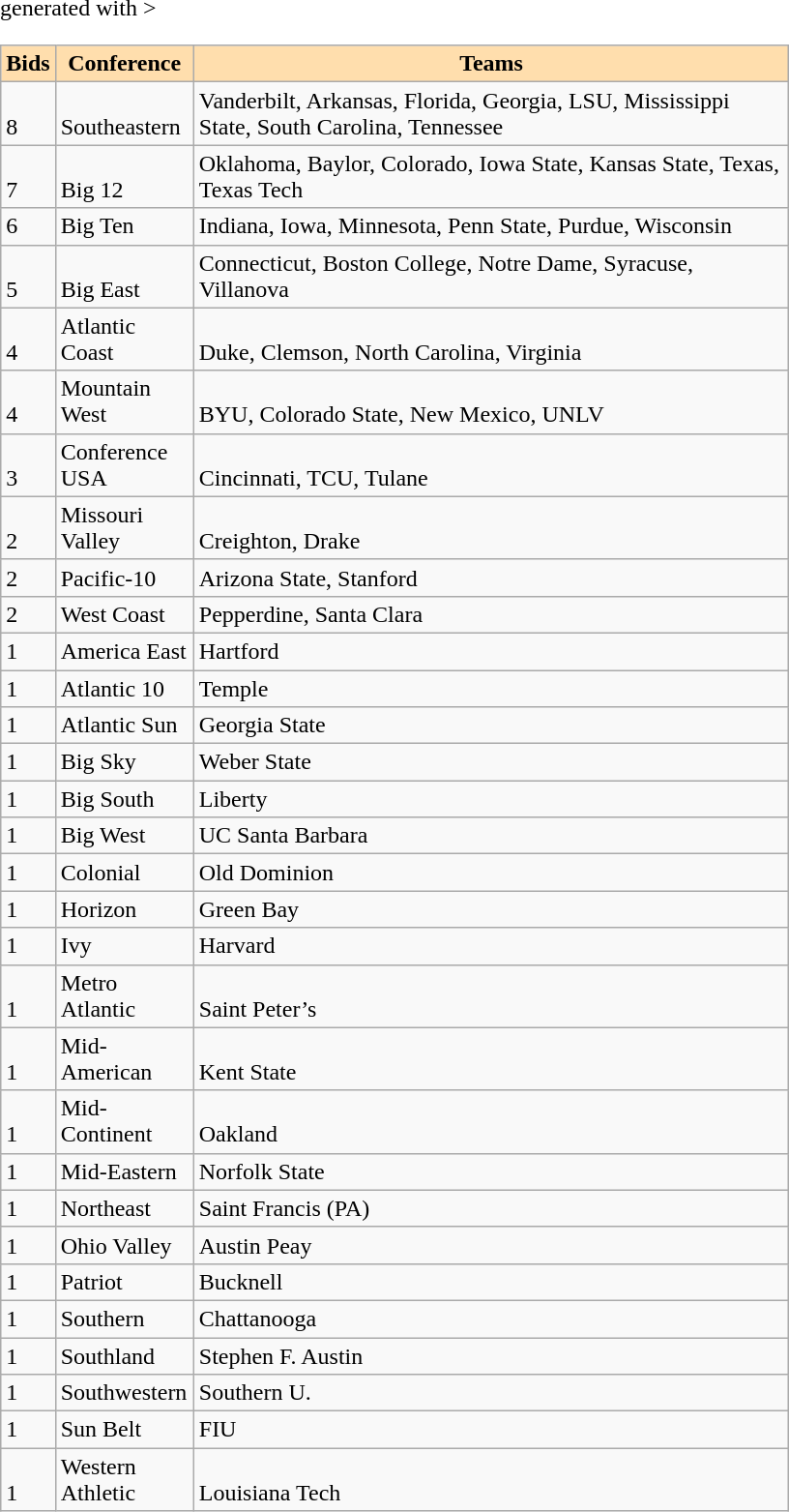<table class="wikitable" <hiddentext>generated with  >
<tr style="background-color:#FFDEAD;font-weight:bold"  align="center" valign="bottom">
<td width="28"  height="14">Bids</td>
<td width="88">Conference</td>
<td width="403">Teams</td>
</tr>
<tr valign="bottom">
<td height="14">8</td>
<td>Southeastern</td>
<td>Vanderbilt, Arkansas, Florida, Georgia, LSU, Mississippi State, South Carolina, Tennessee</td>
</tr>
<tr valign="bottom">
<td height="14">7</td>
<td>Big 12</td>
<td>Oklahoma, Baylor, Colorado, Iowa State, Kansas State, Texas, Texas Tech</td>
</tr>
<tr valign="bottom">
<td height="14">6</td>
<td>Big Ten</td>
<td>Indiana, Iowa, Minnesota, Penn State, Purdue, Wisconsin</td>
</tr>
<tr valign="bottom">
<td height="14">5</td>
<td>Big East</td>
<td>Connecticut, Boston College, Notre Dame, Syracuse, Villanova</td>
</tr>
<tr valign="bottom">
<td height="14">4</td>
<td>Atlantic Coast</td>
<td>Duke, Clemson, North Carolina, Virginia</td>
</tr>
<tr valign="bottom">
<td height="14">4</td>
<td>Mountain West</td>
<td>BYU, Colorado State, New Mexico, UNLV</td>
</tr>
<tr valign="bottom">
<td height="14">3</td>
<td>Conference USA</td>
<td>Cincinnati, TCU, Tulane</td>
</tr>
<tr valign="bottom">
<td height="14">2</td>
<td>Missouri Valley</td>
<td>Creighton, Drake</td>
</tr>
<tr valign="bottom">
<td height="14">2</td>
<td>Pacific-10</td>
<td>Arizona State, Stanford</td>
</tr>
<tr valign="bottom">
<td height="14">2</td>
<td>West Coast</td>
<td>Pepperdine, Santa Clara</td>
</tr>
<tr valign="bottom">
<td height="14">1</td>
<td>America East</td>
<td>Hartford</td>
</tr>
<tr valign="bottom">
<td height="14">1</td>
<td>Atlantic 10</td>
<td>Temple</td>
</tr>
<tr valign="bottom">
<td height="14">1</td>
<td>Atlantic Sun</td>
<td>Georgia State</td>
</tr>
<tr valign="bottom">
<td height="14">1</td>
<td>Big Sky</td>
<td>Weber State</td>
</tr>
<tr valign="bottom">
<td height="14">1</td>
<td>Big South</td>
<td>Liberty</td>
</tr>
<tr valign="bottom">
<td height="14">1</td>
<td>Big West</td>
<td>UC Santa Barbara</td>
</tr>
<tr valign="bottom">
<td height="14">1</td>
<td>Colonial</td>
<td>Old Dominion</td>
</tr>
<tr valign="bottom">
<td height="14">1</td>
<td>Horizon</td>
<td>Green Bay</td>
</tr>
<tr valign="bottom">
<td height="14">1</td>
<td>Ivy</td>
<td>Harvard</td>
</tr>
<tr valign="bottom">
<td height="14">1</td>
<td>Metro Atlantic</td>
<td>Saint Peter’s</td>
</tr>
<tr valign="bottom">
<td height="14">1</td>
<td>Mid-American</td>
<td>Kent State</td>
</tr>
<tr valign="bottom">
<td height="14">1</td>
<td>Mid-Continent</td>
<td>Oakland</td>
</tr>
<tr valign="bottom">
<td height="14">1</td>
<td>Mid-Eastern</td>
<td>Norfolk State</td>
</tr>
<tr valign="bottom">
<td height="14">1</td>
<td>Northeast</td>
<td>Saint Francis (PA)</td>
</tr>
<tr valign="bottom">
<td height="14">1</td>
<td>Ohio Valley</td>
<td>Austin Peay</td>
</tr>
<tr valign="bottom">
<td height="14">1</td>
<td>Patriot</td>
<td>Bucknell</td>
</tr>
<tr valign="bottom">
<td height="14">1</td>
<td>Southern</td>
<td>Chattanooga</td>
</tr>
<tr valign="bottom">
<td height="14">1</td>
<td>Southland</td>
<td>Stephen F. Austin</td>
</tr>
<tr valign="bottom">
<td height="14">1</td>
<td>Southwestern</td>
<td>Southern U.</td>
</tr>
<tr valign="bottom">
<td height="14">1</td>
<td>Sun Belt</td>
<td>FIU</td>
</tr>
<tr valign="bottom">
<td height="14">1</td>
<td>Western Athletic</td>
<td>Louisiana Tech</td>
</tr>
</table>
